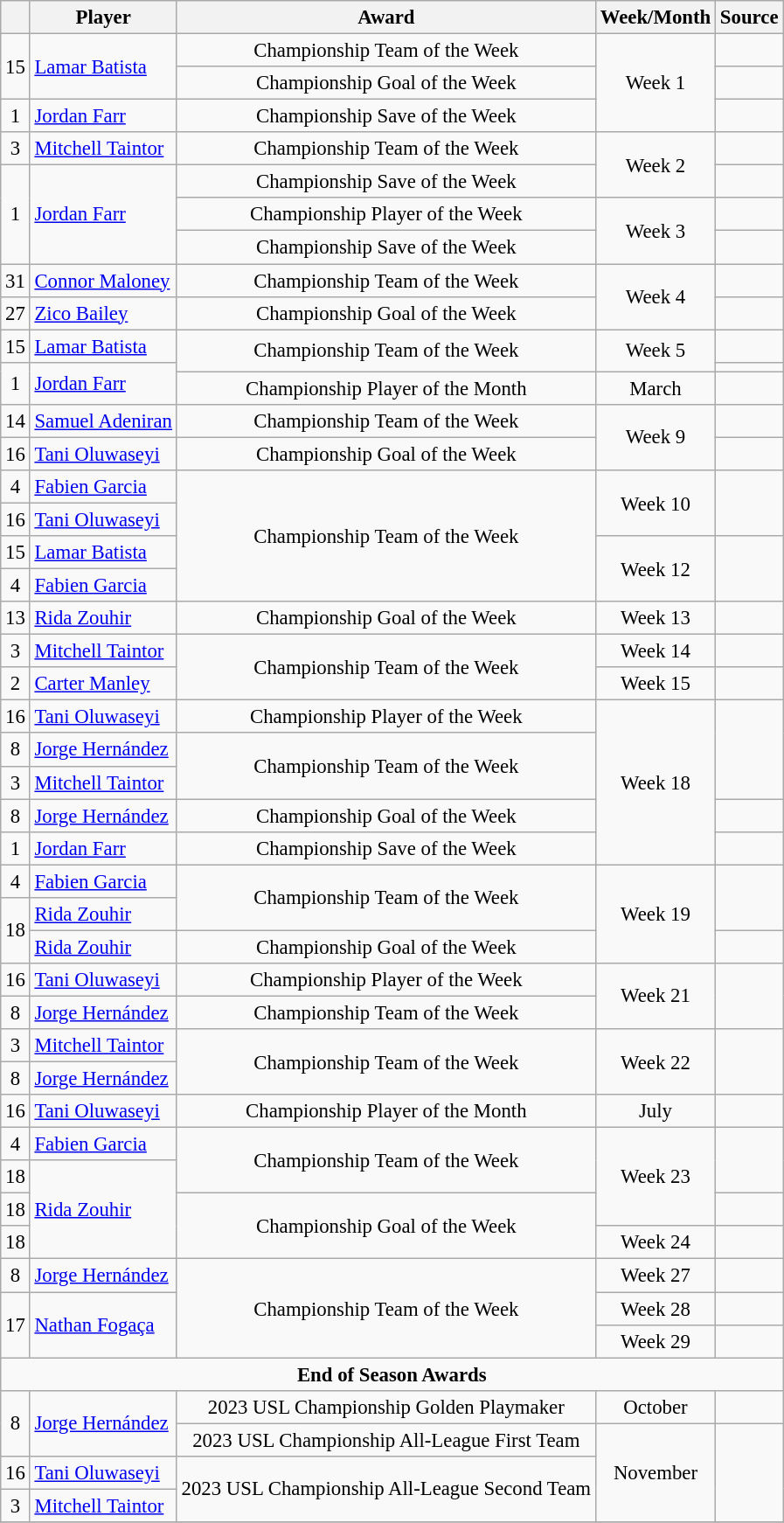<table class="wikitable sortable" style="text-align:left; font-size:95%;">
<tr>
<th></th>
<th>Player</th>
<th>Award</th>
<th>Week/Month</th>
<th>Source</th>
</tr>
<tr>
<td rowspan=2 align=center>15</td>
<td rowspan=2> <a href='#'>Lamar Batista</a></td>
<td rowspan=1 align=center>Championship Team of the Week</td>
<td rowspan=3 style="text-align:center;">Week 1</td>
<td align=center></td>
</tr>
<tr>
<td rowspan=1 align=center>Championship Goal of the Week</td>
<td align=center></td>
</tr>
<tr>
<td align=center>1</td>
<td> <a href='#'>Jordan Farr</a></td>
<td rowspan=1 align=center>Championship Save of the Week</td>
<td align=center></td>
</tr>
<tr>
<td align=center>3</td>
<td> <a href='#'>Mitchell Taintor</a></td>
<td align=center>Championship Team of the Week</td>
<td rowspan=2 style="text-align:center;">Week 2</td>
<td align=center></td>
</tr>
<tr>
<td rowspan=3 align=center>1</td>
<td rowspan=3> <a href='#'>Jordan Farr</a></td>
<td rowspan=1 align=center>Championship Save of the Week</td>
<td align=center></td>
</tr>
<tr>
<td rowspan=1 align=center>Championship Player of the Week</td>
<td rowspan=2 style="text-align:center;">Week 3</td>
<td align=center></td>
</tr>
<tr>
<td rowspan=1 align=center>Championship Save of the Week</td>
<td align=center></td>
</tr>
<tr>
<td align=center>31</td>
<td> <a href='#'>Connor Maloney</a></td>
<td align=center>Championship Team of the Week</td>
<td rowspan=2 style="text-align:center;">Week 4</td>
<td align=center></td>
</tr>
<tr>
<td align=center>27</td>
<td> <a href='#'>Zico Bailey</a></td>
<td align=center>Championship Goal of the Week</td>
<td align=center></td>
</tr>
<tr>
<td align=center>15</td>
<td> <a href='#'>Lamar Batista</a></td>
<td rowspan=2 align=center>Championship Team of the Week</td>
<td rowspan=2 style="text-align:center;">Week 5</td>
<td align=center></td>
</tr>
<tr>
<td rowspan=2 align=center>1</td>
<td rowspan=2> <a href='#'>Jordan Farr</a></td>
<td align=center></td>
</tr>
<tr>
<td rowspan=1 align=center>Championship Player of the Month</td>
<td style="text-align:center;">March</td>
<td align=center></td>
</tr>
<tr>
<td align=center>14</td>
<td> <a href='#'>Samuel Adeniran</a></td>
<td align=center>Championship Team of the Week</td>
<td rowspan=2 style="text-align:center;">Week 9</td>
<td align=center></td>
</tr>
<tr>
<td align=center>16</td>
<td> <a href='#'>Tani Oluwaseyi</a></td>
<td align=center>Championship Goal of the Week</td>
<td align=center></td>
</tr>
<tr>
<td align=center>4</td>
<td> <a href='#'>Fabien Garcia</a></td>
<td rowspan=4 align=center>Championship Team of the Week</td>
<td rowspan=2 style="text-align:center;">Week 10</td>
<td rowspan=2 align=center></td>
</tr>
<tr>
<td align=center>16</td>
<td> <a href='#'>Tani Oluwaseyi</a></td>
</tr>
<tr>
<td align=center>15</td>
<td> <a href='#'>Lamar Batista</a></td>
<td rowspan=2 style="text-align:center;">Week 12</td>
<td rowspan=2 align=center></td>
</tr>
<tr>
<td align=center>4</td>
<td> <a href='#'>Fabien Garcia</a></td>
</tr>
<tr>
<td align=center>13</td>
<td> <a href='#'>Rida Zouhir</a></td>
<td align=center>Championship Goal of the Week</td>
<td style="text-align:center;">Week 13</td>
<td align=center></td>
</tr>
<tr>
<td align=center>3</td>
<td> <a href='#'>Mitchell Taintor</a></td>
<td rowspan=2 align=center>Championship Team of the Week</td>
<td style="text-align:center;">Week 14</td>
<td align=center></td>
</tr>
<tr>
<td align=center>2</td>
<td> <a href='#'>Carter Manley</a></td>
<td style="text-align:center;">Week 15</td>
<td align=center></td>
</tr>
<tr>
<td align=center>16</td>
<td> <a href='#'>Tani Oluwaseyi</a></td>
<td align=center>Championship Player of the Week</td>
<td rowspan=5 style="text-align:center;">Week 18</td>
<td rowspan=3 align=center></td>
</tr>
<tr>
<td align=center>8</td>
<td> <a href='#'>Jorge Hernández</a></td>
<td rowspan=2 align=center>Championship Team of the Week</td>
</tr>
<tr>
<td align=center>3</td>
<td> <a href='#'>Mitchell Taintor</a></td>
</tr>
<tr>
<td align=center>8</td>
<td> <a href='#'>Jorge Hernández</a></td>
<td align=center>Championship Goal of the Week</td>
<td align=center></td>
</tr>
<tr>
<td align=center>1</td>
<td> <a href='#'>Jordan Farr</a></td>
<td align=center>Championship Save of the Week</td>
<td align=center></td>
</tr>
<tr>
<td align=center>4</td>
<td> <a href='#'>Fabien Garcia</a></td>
<td rowspan=2 align=center>Championship Team of the Week</td>
<td rowspan=3 style="text-align:center;">Week 19</td>
<td rowspan=2 align=center></td>
</tr>
<tr>
<td rowspan=2 align=center>18</td>
<td> <a href='#'>Rida Zouhir</a></td>
</tr>
<tr>
<td> <a href='#'>Rida Zouhir</a></td>
<td align=center>Championship Goal of the Week</td>
<td align=center></td>
</tr>
<tr>
<td align=center>16</td>
<td> <a href='#'>Tani Oluwaseyi</a></td>
<td align=center>Championship Player of the Week</td>
<td rowspan=2 style="text-align:center;">Week 21</td>
<td rowspan=2 align=center></td>
</tr>
<tr>
<td align=center>8</td>
<td> <a href='#'>Jorge Hernández</a></td>
<td align=center>Championship Team of the Week</td>
</tr>
<tr>
<td align=center>3</td>
<td> <a href='#'>Mitchell Taintor</a></td>
<td rowspan=2 align=center>Championship Team of the Week</td>
<td rowspan=2 style="text-align:center;">Week 22</td>
<td rowspan=2 align=center></td>
</tr>
<tr>
<td align=center>8</td>
<td> <a href='#'>Jorge Hernández</a></td>
</tr>
<tr>
<td align=center>16</td>
<td> <a href='#'>Tani Oluwaseyi</a></td>
<td align=center>Championship Player of the Month</td>
<td style="text-align:center;">July</td>
<td align=center></td>
</tr>
<tr>
<td align=center>4</td>
<td> <a href='#'>Fabien Garcia</a></td>
<td rowspan=2 align=center>Championship Team of the Week</td>
<td rowspan=3 style="text-align:center;">Week 23</td>
<td rowspan=2 align=center></td>
</tr>
<tr>
<td align=center>18</td>
<td rowspan=3> <a href='#'>Rida Zouhir</a></td>
</tr>
<tr>
<td align=center>18</td>
<td rowspan=2 align=center>Championship Goal of the Week</td>
<td align=center></td>
</tr>
<tr>
<td align=center>18</td>
<td style="text-align:center;">Week 24</td>
<td align=center></td>
</tr>
<tr>
<td align=center>8</td>
<td> <a href='#'>Jorge Hernández</a></td>
<td rowspan=3 align=center>Championship Team of the Week</td>
<td style="text-align:center;">Week 27</td>
<td align=center></td>
</tr>
<tr>
<td rowspan=2 align=center>17</td>
<td rowspan=2> <a href='#'>Nathan Fogaça</a></td>
<td style="text-align:center;">Week 28</td>
<td align=center></td>
</tr>
<tr>
<td style="text-align:center;">Week 29</td>
<td align=center></td>
</tr>
<tr>
<td colspan="6" align=center font-size:95%><strong>End of Season Awards</strong></td>
</tr>
<tr>
<td rowspan=2 align=center>8</td>
<td rowspan=2> <a href='#'>Jorge Hernández</a></td>
<td align=center>2023 USL Championship Golden Playmaker</td>
<td style="text-align:center;">October</td>
<td align=center></td>
</tr>
<tr>
<td align=center>2023 USL Championship All-League First Team</td>
<td rowspan=3 style="text-align:center;">November</td>
<td rowspan=3 align=center></td>
</tr>
<tr>
<td align=center>16</td>
<td> <a href='#'>Tani Oluwaseyi</a></td>
<td rowspan=2  style="text-align:center;">2023 USL Championship All-League Second Team</td>
</tr>
<tr>
<td align=center>3</td>
<td> <a href='#'>Mitchell Taintor</a></td>
</tr>
<tr>
</tr>
</table>
